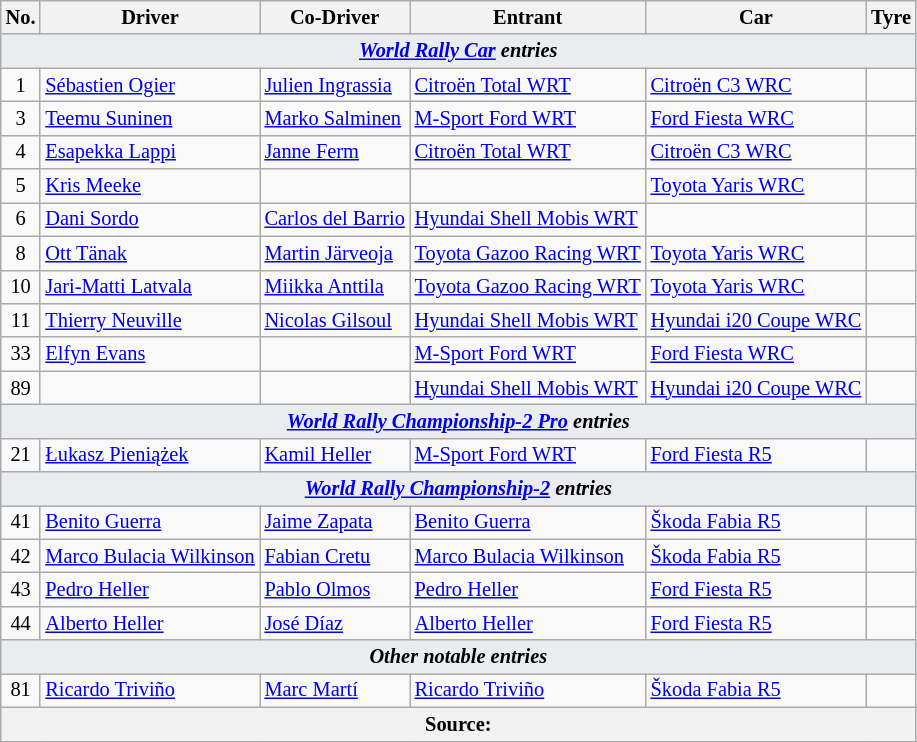<table class="wikitable" style="font-size: 85%;">
<tr>
<th>No.</th>
<th>Driver</th>
<th>Co-Driver</th>
<th>Entrant</th>
<th>Car</th>
<th>Tyre</th>
</tr>
<tr>
<td style="background-color:#EAECF0; text-align:center" colspan="6"><strong><em><a href='#'>World Rally Car</a> entries</em></strong></td>
</tr>
<tr>
<td align="center">1</td>
<td> <a href='#'>Sébastien Ogier</a></td>
<td> <a href='#'>Julien Ingrassia</a></td>
<td> <a href='#'>Citroën Total WRT</a></td>
<td><a href='#'>Citroën C3 WRC</a></td>
<td align="center"></td>
</tr>
<tr>
<td align="center">3</td>
<td> <a href='#'>Teemu Suninen</a></td>
<td> <a href='#'>Marko Salminen</a></td>
<td> <a href='#'>M-Sport Ford WRT</a></td>
<td><a href='#'>Ford Fiesta WRC</a></td>
<td align="center"></td>
</tr>
<tr>
<td align="center">4</td>
<td> <a href='#'>Esapekka Lappi</a></td>
<td> <a href='#'>Janne Ferm</a></td>
<td> <a href='#'>Citroën Total WRT</a></td>
<td><a href='#'>Citroën C3 WRC</a></td>
<td align="center"></td>
</tr>
<tr>
<td align="center">5</td>
<td> <a href='#'>Kris Meeke</a></td>
<td></td>
<td></td>
<td><a href='#'>Toyota Yaris WRC</a></td>
<td align="center"></td>
</tr>
<tr>
<td align="center">6</td>
<td> <a href='#'>Dani Sordo</a></td>
<td> <a href='#'>Carlos del Barrio</a></td>
<td> <a href='#'>Hyundai Shell Mobis WRT</a></td>
<td></td>
<td align="center"></td>
</tr>
<tr>
<td align="center">8</td>
<td> <a href='#'>Ott Tänak</a></td>
<td> <a href='#'>Martin Järveoja</a></td>
<td> <a href='#'>Toyota Gazoo Racing WRT</a></td>
<td><a href='#'>Toyota Yaris WRC</a></td>
<td align="center"></td>
</tr>
<tr>
<td align="center">10</td>
<td> <a href='#'>Jari-Matti Latvala</a></td>
<td> <a href='#'>Miikka Anttila</a></td>
<td> <a href='#'>Toyota Gazoo Racing WRT</a></td>
<td><a href='#'>Toyota Yaris WRC</a></td>
<td align="center"></td>
</tr>
<tr>
<td align="center">11</td>
<td> <a href='#'>Thierry Neuville</a></td>
<td> <a href='#'>Nicolas Gilsoul</a></td>
<td> <a href='#'>Hyundai Shell Mobis WRT</a></td>
<td><a href='#'>Hyundai i20 Coupe WRC</a></td>
<td align="center"></td>
</tr>
<tr>
<td align="center">33</td>
<td> <a href='#'>Elfyn Evans</a></td>
<td></td>
<td> <a href='#'>M-Sport Ford WRT</a></td>
<td><a href='#'>Ford Fiesta WRC</a></td>
<td align="center"></td>
</tr>
<tr>
<td align="center">89</td>
<td></td>
<td></td>
<td> <a href='#'>Hyundai Shell Mobis WRT</a></td>
<td><a href='#'>Hyundai i20 Coupe WRC</a></td>
<td align="center"></td>
</tr>
<tr>
<td style="background-color:#EAECF0; text-align:center" colspan="6"><strong><em><a href='#'>World Rally Championship-2 Pro</a> entries</em></strong></td>
</tr>
<tr>
<td align="center">21</td>
<td> <a href='#'>Łukasz Pieniążek</a></td>
<td> <a href='#'>Kamil Heller</a></td>
<td> <a href='#'>M-Sport Ford WRT</a></td>
<td><a href='#'>Ford Fiesta R5</a></td>
<td align="center"></td>
</tr>
<tr>
<td style="background-color:#EAECF0; text-align:center" colspan="6"><strong><em><a href='#'>World Rally Championship-2</a> entries</em></strong></td>
</tr>
<tr>
<td align="center">41</td>
<td> <a href='#'>Benito Guerra</a></td>
<td> <a href='#'>Jaime Zapata</a></td>
<td> <a href='#'>Benito Guerra</a></td>
<td><a href='#'>Škoda Fabia R5</a></td>
<td align="center"></td>
</tr>
<tr>
<td align="center">42</td>
<td nowrap> <a href='#'>Marco Bulacia Wilkinson</a></td>
<td> <a href='#'>Fabian Cretu</a></td>
<td> <a href='#'>Marco Bulacia Wilkinson</a></td>
<td><a href='#'>Škoda Fabia R5</a></td>
<td align="center"></td>
</tr>
<tr>
<td align="center">43</td>
<td> <a href='#'>Pedro Heller</a></td>
<td> <a href='#'>Pablo Olmos</a></td>
<td> <a href='#'>Pedro Heller</a></td>
<td><a href='#'>Ford Fiesta R5</a></td>
<td align="center"></td>
</tr>
<tr>
<td align="center">44</td>
<td> <a href='#'>Alberto Heller</a></td>
<td> <a href='#'>José Díaz</a></td>
<td> <a href='#'>Alberto Heller</a></td>
<td><a href='#'>Ford Fiesta R5</a></td>
<td align="center"></td>
</tr>
<tr>
<td style="background-color:#EAECF0; text-align:center" colspan="6"><strong><em>Other notable entries</em></strong></td>
</tr>
<tr>
<td align="center">81</td>
<td> <a href='#'>Ricardo Triviño</a></td>
<td> <a href='#'>Marc Martí</a></td>
<td> <a href='#'>Ricardo Triviño</a></td>
<td><a href='#'>Škoda Fabia R5</a></td>
<td align="center"></td>
</tr>
<tr>
<th colspan="6">Source:</th>
</tr>
<tr>
</tr>
</table>
